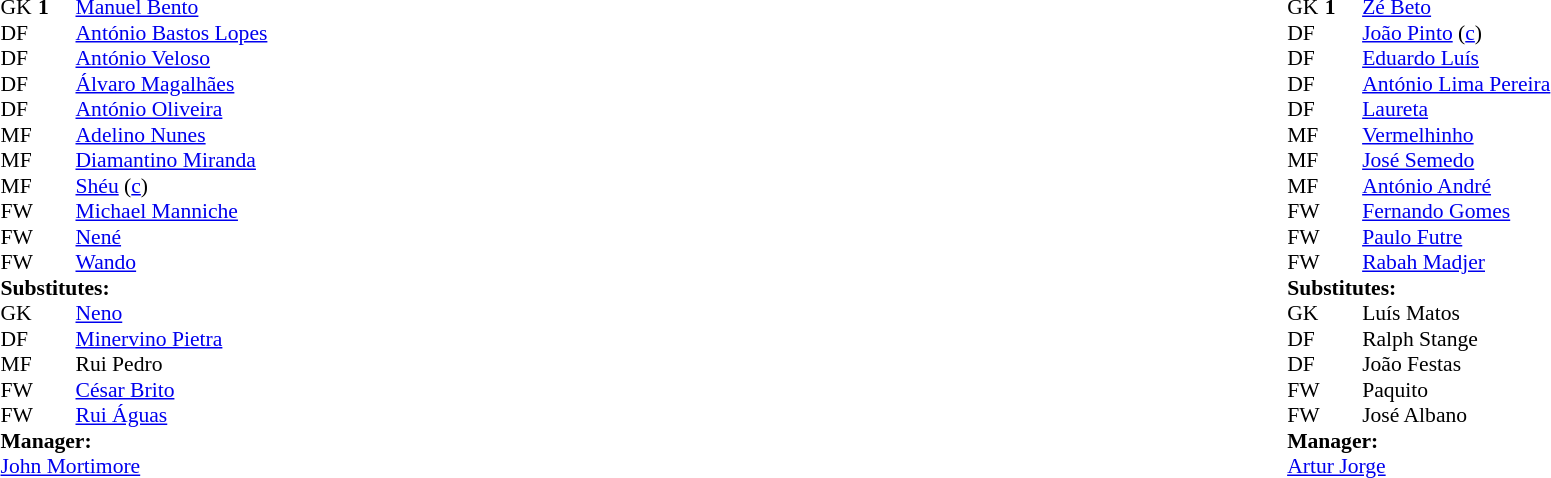<table width="100%">
<tr>
<td valign="top" width="50%"><br><table style="font-size: 90%" cellspacing="0" cellpadding="0">
<tr>
<td colspan="4"></td>
</tr>
<tr>
<th width=25></th>
<th width=25></th>
</tr>
<tr>
<td>GK</td>
<td><strong>1</strong></td>
<td> <a href='#'>Manuel Bento</a></td>
</tr>
<tr>
<td>DF</td>
<td></td>
<td> <a href='#'>António Bastos Lopes</a></td>
</tr>
<tr>
<td>DF</td>
<td></td>
<td> <a href='#'>António Veloso</a></td>
</tr>
<tr>
<td>DF</td>
<td></td>
<td> <a href='#'>Álvaro Magalhães</a></td>
</tr>
<tr>
<td>DF</td>
<td></td>
<td> <a href='#'>António Oliveira</a></td>
</tr>
<tr>
<td>MF</td>
<td></td>
<td> <a href='#'>Adelino Nunes</a></td>
</tr>
<tr>
<td>MF</td>
<td></td>
<td> <a href='#'>Diamantino Miranda</a></td>
</tr>
<tr>
<td>MF</td>
<td></td>
<td> <a href='#'>Shéu</a> (<a href='#'>c</a>)</td>
</tr>
<tr>
<td>FW</td>
<td></td>
<td> <a href='#'>Michael Manniche</a></td>
</tr>
<tr>
<td>FW</td>
<td></td>
<td> <a href='#'>Nené</a></td>
<td></td>
<td></td>
</tr>
<tr>
<td>FW</td>
<td></td>
<td> <a href='#'>Wando</a></td>
<td></td>
<td></td>
</tr>
<tr>
<td colspan=3><strong>Substitutes:</strong></td>
</tr>
<tr>
<td>GK</td>
<td></td>
<td> <a href='#'>Neno</a></td>
</tr>
<tr>
<td>DF</td>
<td></td>
<td> <a href='#'>Minervino Pietra</a></td>
<td></td>
<td></td>
</tr>
<tr>
<td>MF</td>
<td></td>
<td> Rui Pedro</td>
<td></td>
<td></td>
</tr>
<tr>
<td>FW</td>
<td></td>
<td> <a href='#'>César Brito</a></td>
</tr>
<tr>
<td>FW</td>
<td></td>
<td> <a href='#'>Rui Águas</a></td>
</tr>
<tr>
<td colspan=3><strong>Manager:</strong></td>
</tr>
<tr>
<td colspan=4> <a href='#'>John Mortimore</a></td>
</tr>
</table>
</td>
<td valign="top"></td>
<td valign="top" width="50%"><br><table style="font-size: 90%" cellspacing="0" cellpadding="0" align=center>
<tr>
<td colspan="4"></td>
</tr>
<tr>
<th width=25></th>
<th width=25></th>
</tr>
<tr>
<td>GK</td>
<td><strong>1</strong></td>
<td> <a href='#'>Zé Beto</a></td>
</tr>
<tr>
<td>DF</td>
<td></td>
<td> <a href='#'>João Pinto</a> (<a href='#'>c</a>)</td>
</tr>
<tr>
<td>DF</td>
<td></td>
<td> <a href='#'>Eduardo Luís</a></td>
</tr>
<tr>
<td>DF</td>
<td></td>
<td> <a href='#'>António Lima Pereira</a></td>
</tr>
<tr>
<td>DF</td>
<td></td>
<td> <a href='#'>Laureta</a></td>
</tr>
<tr>
<td>MF</td>
<td></td>
<td> <a href='#'>Vermelhinho</a></td>
</tr>
<tr>
<td>MF</td>
<td></td>
<td> <a href='#'>José Semedo</a></td>
</tr>
<tr>
<td>MF</td>
<td></td>
<td> <a href='#'>António André</a></td>
</tr>
<tr>
<td>FW</td>
<td></td>
<td> <a href='#'>Fernando Gomes</a></td>
</tr>
<tr>
<td>FW</td>
<td></td>
<td> <a href='#'>Paulo Futre</a></td>
<td></td>
<td></td>
</tr>
<tr>
<td>FW</td>
<td></td>
<td> <a href='#'>Rabah Madjer</a></td>
</tr>
<tr>
<td colspan=3><strong>Substitutes:</strong></td>
</tr>
<tr>
<td>GK</td>
<td></td>
<td> Luís Matos</td>
</tr>
<tr>
<td>DF</td>
<td></td>
<td> Ralph Stange</td>
</tr>
<tr>
<td>DF</td>
<td></td>
<td> João Festas</td>
<td></td>
<td></td>
</tr>
<tr>
<td>FW</td>
<td></td>
<td> Paquito</td>
</tr>
<tr>
<td>FW</td>
<td></td>
<td> José Albano</td>
</tr>
<tr>
<td colspan=3><strong>Manager:</strong></td>
</tr>
<tr>
<td colspan=4> <a href='#'>Artur Jorge</a></td>
</tr>
</table>
</td>
</tr>
</table>
